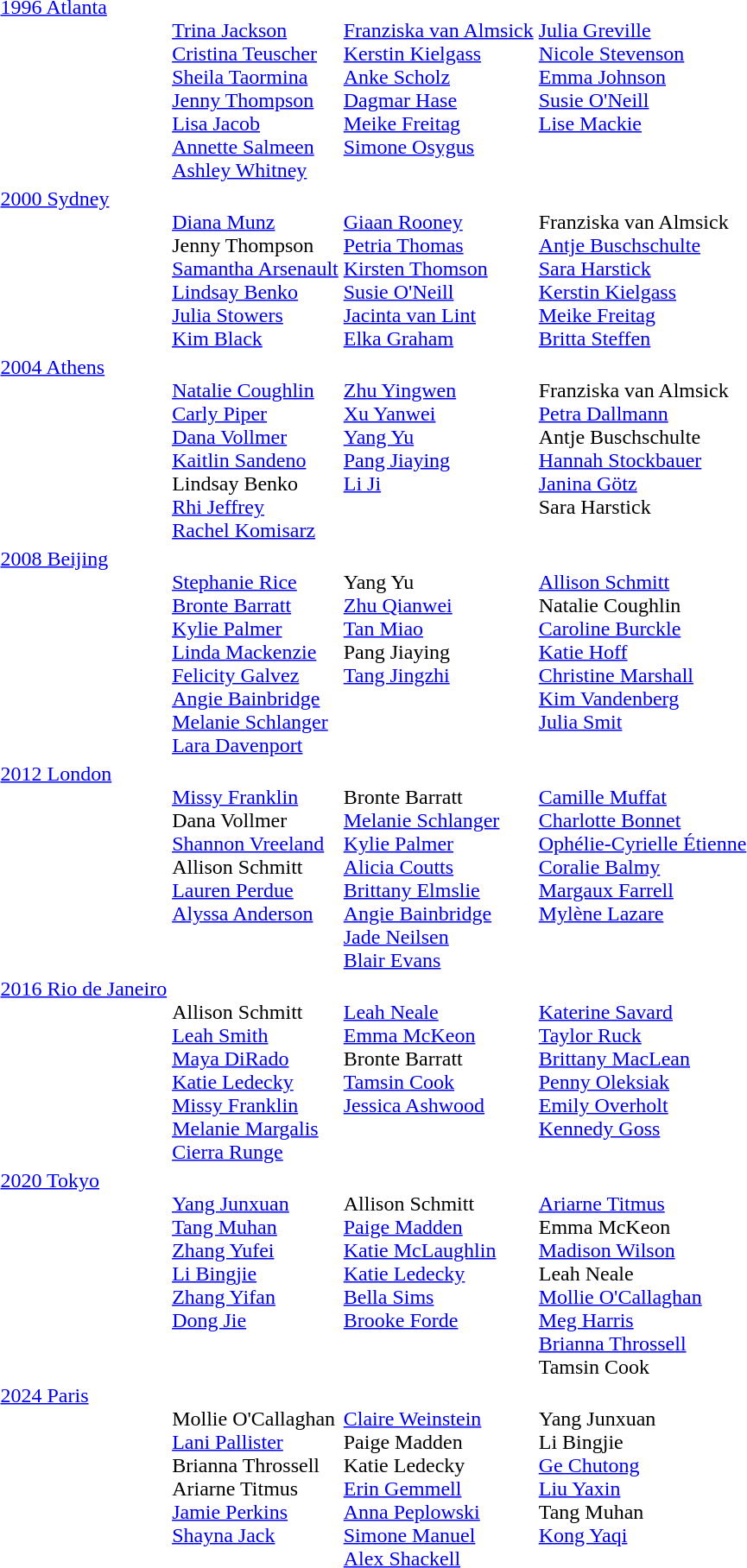<table>
<tr valign="top">
<td><a href='#'>1996 Atlanta</a><br></td>
<td valign=top><br><a href='#'>Trina Jackson</a><br><a href='#'>Cristina Teuscher</a><br><a href='#'>Sheila Taormina</a><br><a href='#'>Jenny Thompson</a><br><a href='#'>Lisa Jacob</a><br><a href='#'>Annette Salmeen</a><br><a href='#'>Ashley Whitney</a></td>
<td valign=top><br><a href='#'>Franziska van Almsick</a><br><a href='#'>Kerstin Kielgass</a><br><a href='#'>Anke Scholz</a><br><a href='#'>Dagmar Hase</a><br><a href='#'>Meike Freitag</a><br><a href='#'>Simone Osygus</a></td>
<td valign=top><br><a href='#'>Julia Greville</a><br><a href='#'>Nicole Stevenson</a><br><a href='#'>Emma Johnson</a><br><a href='#'>Susie O'Neill</a><br><a href='#'>Lise Mackie</a></td>
</tr>
<tr valign="top">
<td><a href='#'>2000 Sydney</a><br></td>
<td valign=top><br><a href='#'>Diana Munz</a><br>Jenny Thompson<br><a href='#'>Samantha Arsenault</a><br><a href='#'>Lindsay Benko</a><br><a href='#'>Julia Stowers</a><br><a href='#'>Kim Black</a></td>
<td valign=top><br><a href='#'>Giaan Rooney</a><br><a href='#'>Petria Thomas</a><br><a href='#'>Kirsten Thomson</a><br><a href='#'>Susie O'Neill</a><br><a href='#'>Jacinta van Lint</a><br><a href='#'>Elka Graham</a></td>
<td valign=top><br>Franziska van Almsick<br><a href='#'>Antje Buschschulte</a><br><a href='#'>Sara Harstick</a><br><a href='#'>Kerstin Kielgass</a><br><a href='#'>Meike Freitag</a><br><a href='#'>Britta Steffen</a></td>
</tr>
<tr valign="top">
<td><a href='#'>2004 Athens</a><br></td>
<td valign=top><br><a href='#'>Natalie Coughlin</a><br><a href='#'>Carly Piper</a><br><a href='#'>Dana Vollmer</a><br><a href='#'>Kaitlin Sandeno</a><br>Lindsay Benko<br><a href='#'>Rhi Jeffrey</a><br><a href='#'>Rachel Komisarz</a></td>
<td valign=top><br><a href='#'>Zhu Yingwen</a><br><a href='#'>Xu Yanwei</a><br><a href='#'>Yang Yu</a><br><a href='#'>Pang Jiaying</a><br><a href='#'>Li Ji</a></td>
<td valign=top><br>Franziska van Almsick<br><a href='#'>Petra Dallmann</a><br>Antje Buschschulte<br><a href='#'>Hannah Stockbauer</a><br><a href='#'>Janina Götz</a><br>Sara Harstick</td>
</tr>
<tr valign="top">
<td><a href='#'>2008 Beijing</a><br></td>
<td valign=top><br><a href='#'>Stephanie Rice</a><br><a href='#'>Bronte Barratt</a><br><a href='#'>Kylie Palmer</a><br><a href='#'>Linda Mackenzie</a><br><a href='#'>Felicity Galvez</a><br><a href='#'>Angie Bainbridge</a><br><a href='#'>Melanie Schlanger</a><br><a href='#'>Lara Davenport</a></td>
<td valign=top><br>Yang Yu<br><a href='#'>Zhu Qianwei</a><br><a href='#'>Tan Miao</a><br>Pang Jiaying<br><a href='#'>Tang Jingzhi</a></td>
<td valign=top><br><a href='#'>Allison Schmitt</a><br>Natalie Coughlin<br><a href='#'>Caroline Burckle</a><br><a href='#'>Katie Hoff</a><br><a href='#'>Christine Marshall</a><br><a href='#'>Kim Vandenberg</a><br><a href='#'>Julia Smit</a></td>
</tr>
<tr valign="top">
<td><a href='#'>2012 London</a><br></td>
<td valign=top><br><a href='#'>Missy Franklin</a><br>Dana Vollmer<br><a href='#'>Shannon Vreeland</a><br>Allison Schmitt<br><a href='#'>Lauren Perdue</a><br><a href='#'>Alyssa Anderson</a></td>
<td valign=top><br>Bronte Barratt<br><a href='#'>Melanie Schlanger</a><br><a href='#'>Kylie Palmer</a><br><a href='#'>Alicia Coutts</a><br><a href='#'>Brittany Elmslie</a><br><a href='#'>Angie Bainbridge</a><br><a href='#'>Jade Neilsen</a><br><a href='#'>Blair Evans</a></td>
<td valign=top><br><a href='#'>Camille Muffat</a><br><a href='#'>Charlotte Bonnet</a><br><a href='#'>Ophélie-Cyrielle Étienne</a><br><a href='#'>Coralie Balmy</a><br><a href='#'>Margaux Farrell</a><br><a href='#'>Mylène Lazare</a></td>
</tr>
<tr valign="top">
<td><a href='#'>2016 Rio de Janeiro</a><br></td>
<td valign=top><br>Allison Schmitt<br><a href='#'>Leah Smith</a><br><a href='#'>Maya DiRado</a><br><a href='#'>Katie Ledecky</a><br><a href='#'>Missy Franklin</a><br><a href='#'>Melanie Margalis</a><br><a href='#'>Cierra Runge</a></td>
<td valign=top><br><a href='#'>Leah Neale</a><br><a href='#'>Emma McKeon</a><br>Bronte Barratt<br><a href='#'>Tamsin Cook</a><br><a href='#'>Jessica Ashwood</a></td>
<td valign=top><br><a href='#'>Katerine Savard</a><br><a href='#'>Taylor Ruck</a><br><a href='#'>Brittany MacLean</a><br><a href='#'>Penny Oleksiak</a><br><a href='#'>Emily Overholt</a><br><a href='#'>Kennedy Goss</a></td>
</tr>
<tr valign="top">
<td><a href='#'>2020 Tokyo</a><br></td>
<td valign=top> <br> <a href='#'>Yang Junxuan</a><br> <a href='#'>Tang Muhan</a><br> <a href='#'>Zhang Yufei</a><br> <a href='#'>Li Bingjie</a> <br> <a href='#'>Zhang Yifan</a><br> <a href='#'>Dong Jie</a></td>
<td valign=top> <br> Allison Schmitt<br> <a href='#'>Paige Madden</a><br> <a href='#'>Katie McLaughlin</a> <br> <a href='#'>Katie Ledecky</a><br> <a href='#'>Bella Sims</a><br> <a href='#'>Brooke Forde</a></td>
<td valign=top> <br> <a href='#'>Ariarne Titmus</a><br> Emma McKeon<br> <a href='#'>Madison Wilson</a><br> Leah Neale <br> <a href='#'>Mollie O'Callaghan</a><br> <a href='#'>Meg Harris</a><br> <a href='#'>Brianna Throssell</a><br> Tamsin Cook</td>
</tr>
<tr valign="top">
<td><a href='#'>2024 Paris</a><br></td>
<td valign=top><br>Mollie O'Callaghan<br><a href='#'>Lani Pallister</a><br>Brianna Throssell<br>Ariarne Titmus<br><a href='#'>Jamie Perkins</a><br><a href='#'>Shayna Jack</a></td>
<td valign=top><br><a href='#'>Claire Weinstein</a><br>Paige Madden<br>Katie Ledecky<br><a href='#'>Erin Gemmell</a><br><a href='#'>Anna Peplowski</a><br><a href='#'>Simone Manuel</a><br><a href='#'>Alex Shackell</a></td>
<td valign=top><br>Yang Junxuan<br>Li Bingjie<br><a href='#'>Ge Chutong</a><br><a href='#'>Liu Yaxin</a><br>Tang Muhan<br><a href='#'>Kong Yaqi</a></td>
</tr>
<tr>
</tr>
</table>
